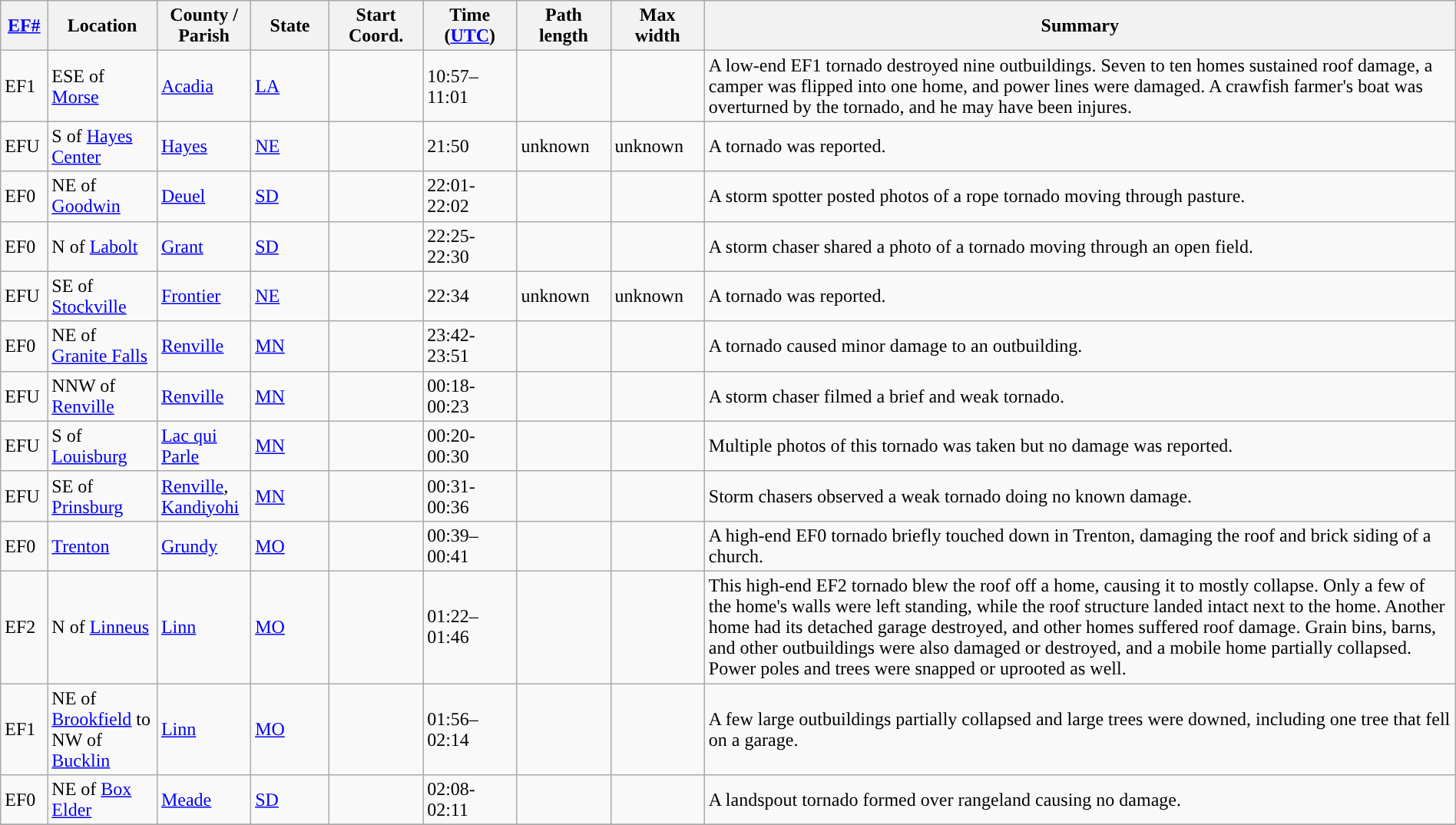<table class="wikitable sortable" style="width:100%;">
<tr>
<th scope="col" style="width:3%; text-align:center;"><a href='#'>EF#</a></th>
<th scope="col" style="width:7%; text-align:center;" class="unsortable">Location</th>
<th scope="col" style="width:6%; text-align:center;" class="unsortable">County / Parish</th>
<th scope="col" style="width:5%; text-align:center;">State</th>
<th scope="col" style="width:6%; text-align:center;">Start Coord.</th>
<th scope="col" style="width:6%; text-align:center;">Time (<a href='#'>UTC</a>)</th>
<th scope="col" style="width:6%; text-align:center;">Path length</th>
<th scope="col" style="width:6%; text-align:center;">Max width</th>
<th scope="col" class="unsortable" style="width:48%; text-align:center;">Summary</th>
</tr>
<tr>
<td>EF1</td>
<td>ESE of <a href='#'>Morse</a></td>
<td><a href='#'>Acadia</a></td>
<td><a href='#'>LA</a></td>
<td></td>
<td>10:57–11:01</td>
<td></td>
<td></td>
<td>A low-end EF1 tornado destroyed nine outbuildings. Seven to ten homes sustained roof damage, a camper was flipped into one home, and power lines were damaged. A crawfish farmer's boat was overturned by the tornado, and he may have been injures.</td>
</tr>
<tr>
<td>EFU</td>
<td>S of <a href='#'>Hayes Center</a></td>
<td><a href='#'>Hayes</a></td>
<td><a href='#'>NE</a></td>
<td></td>
<td>21:50</td>
<td>unknown</td>
<td>unknown</td>
<td>A tornado was reported.</td>
</tr>
<tr>
<td>EF0</td>
<td>NE of <a href='#'>Goodwin</a></td>
<td><a href='#'>Deuel</a></td>
<td><a href='#'>SD</a></td>
<td></td>
<td>22:01-22:02</td>
<td></td>
<td></td>
<td>A storm spotter posted photos of a rope tornado moving through pasture.</td>
</tr>
<tr>
<td>EF0</td>
<td>N of <a href='#'>Labolt</a></td>
<td><a href='#'>Grant</a></td>
<td><a href='#'>SD</a></td>
<td></td>
<td>22:25-22:30</td>
<td></td>
<td></td>
<td>A storm chaser shared a photo of a tornado moving through an open field.</td>
</tr>
<tr>
<td>EFU</td>
<td>SE of <a href='#'>Stockville</a></td>
<td><a href='#'>Frontier</a></td>
<td><a href='#'>NE</a></td>
<td></td>
<td>22:34</td>
<td>unknown</td>
<td>unknown</td>
<td>A tornado was reported.</td>
</tr>
<tr>
<td>EF0</td>
<td>NE of <a href='#'>Granite Falls</a></td>
<td><a href='#'>Renville</a></td>
<td><a href='#'>MN</a></td>
<td></td>
<td>23:42-23:51</td>
<td></td>
<td></td>
<td>A tornado caused minor damage to an outbuilding.</td>
</tr>
<tr>
<td>EFU</td>
<td>NNW of <a href='#'>Renville</a></td>
<td><a href='#'>Renville</a></td>
<td><a href='#'>MN</a></td>
<td></td>
<td>00:18-00:23</td>
<td></td>
<td></td>
<td>A storm chaser filmed a brief and weak tornado.</td>
</tr>
<tr>
<td>EFU</td>
<td>S of <a href='#'>Louisburg</a></td>
<td><a href='#'>Lac qui Parle</a></td>
<td><a href='#'>MN</a></td>
<td></td>
<td>00:20-00:30</td>
<td></td>
<td></td>
<td>Multiple photos of this tornado was taken but no damage was reported.</td>
</tr>
<tr>
<td>EFU</td>
<td>SE of <a href='#'>Prinsburg</a></td>
<td><a href='#'>Renville</a>, <a href='#'>Kandiyohi</a></td>
<td><a href='#'>MN</a></td>
<td></td>
<td>00:31-00:36</td>
<td></td>
<td></td>
<td>Storm chasers observed a weak tornado doing no known damage.</td>
</tr>
<tr>
<td>EF0</td>
<td><a href='#'>Trenton</a></td>
<td><a href='#'>Grundy</a></td>
<td><a href='#'>MO</a></td>
<td></td>
<td>00:39–00:41</td>
<td></td>
<td></td>
<td>A high-end EF0 tornado briefly touched down in Trenton, damaging the roof and brick siding of a church.</td>
</tr>
<tr>
<td>EF2</td>
<td>N of <a href='#'>Linneus</a></td>
<td><a href='#'>Linn</a></td>
<td><a href='#'>MO</a></td>
<td></td>
<td>01:22–01:46</td>
<td></td>
<td></td>
<td>This high-end EF2 tornado blew the roof off a home, causing it to mostly collapse. Only a few of the home's walls were left standing, while the roof structure landed intact next to the home. Another home had its detached garage destroyed, and other homes suffered roof damage. Grain bins, barns, and other outbuildings were also damaged or destroyed, and a mobile home partially collapsed. Power poles and trees were snapped or uprooted as well.</td>
</tr>
<tr>
<td>EF1</td>
<td>NE of <a href='#'>Brookfield</a> to NW of <a href='#'>Bucklin</a></td>
<td><a href='#'>Linn</a></td>
<td><a href='#'>MO</a></td>
<td></td>
<td>01:56–02:14</td>
<td></td>
<td></td>
<td>A few large outbuildings partially collapsed and large trees were downed, including one tree that fell on a garage.</td>
</tr>
<tr>
<td>EF0</td>
<td>NE of <a href='#'>Box Elder</a></td>
<td><a href='#'>Meade</a></td>
<td><a href='#'>SD</a></td>
<td></td>
<td>02:08-02:11</td>
<td></td>
<td></td>
<td>A landspout tornado formed over rangeland causing no damage.</td>
</tr>
<tr>
</tr>
</table>
